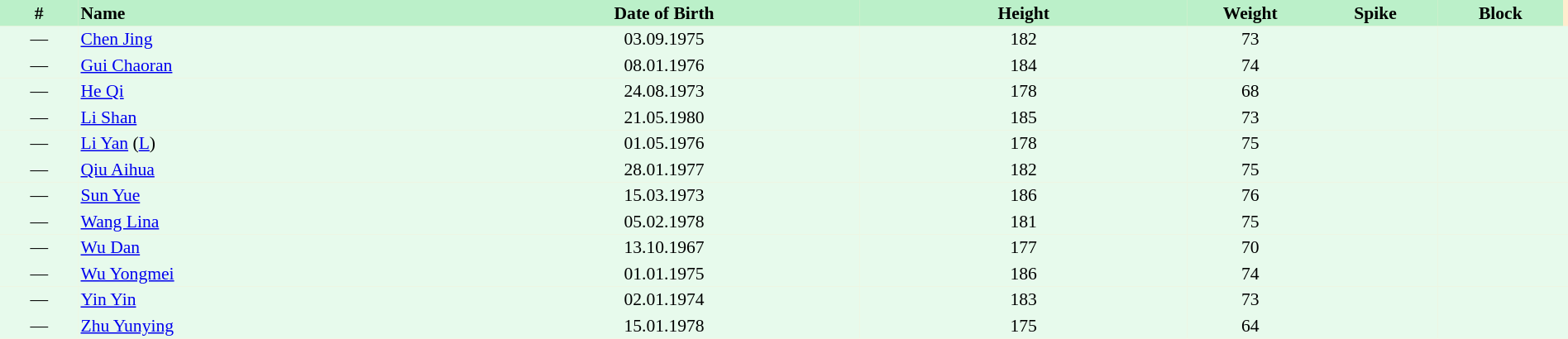<table border=0 cellpadding=2 cellspacing=0  |- bgcolor=#FFECCE style="text-align:center; font-size:90%;" width=100%>
<tr bgcolor=#BBF0C9>
<th width=5%>#</th>
<th width=25% align=left>Name</th>
<th width=25%>Date of Birth</th>
<th width=21%>Height</th>
<th width=8%>Weight</th>
<th width=8%>Spike</th>
<th width=8%>Block</th>
</tr>
<tr bgcolor=#E7FAEC>
<td>—</td>
<td align=left><a href='#'>Chen Jing</a></td>
<td>03.09.1975</td>
<td>182</td>
<td>73</td>
<td></td>
<td></td>
<td></td>
</tr>
<tr bgcolor=#E7FAEC>
<td>—</td>
<td align=left><a href='#'>Gui Chaoran</a></td>
<td>08.01.1976</td>
<td>184</td>
<td>74</td>
<td></td>
<td></td>
<td></td>
</tr>
<tr bgcolor=#E7FAEC>
<td>—</td>
<td align=left><a href='#'>He Qi</a></td>
<td>24.08.1973</td>
<td>178</td>
<td>68</td>
<td></td>
<td></td>
<td></td>
</tr>
<tr bgcolor=#E7FAEC>
<td>—</td>
<td align=left><a href='#'>Li Shan</a></td>
<td>21.05.1980</td>
<td>185</td>
<td>73</td>
<td></td>
<td></td>
<td></td>
</tr>
<tr bgcolor=#E7FAEC>
<td>—</td>
<td align=left><a href='#'>Li Yan</a> (<a href='#'>L</a>)</td>
<td>01.05.1976</td>
<td>178</td>
<td>75</td>
<td></td>
<td></td>
<td></td>
</tr>
<tr bgcolor=#E7FAEC>
<td>—</td>
<td align=left><a href='#'>Qiu Aihua</a></td>
<td>28.01.1977</td>
<td>182</td>
<td>75</td>
<td></td>
<td></td>
<td></td>
</tr>
<tr bgcolor=#E7FAEC>
<td>—</td>
<td align=left><a href='#'>Sun Yue</a></td>
<td>15.03.1973</td>
<td>186</td>
<td>76</td>
<td></td>
<td></td>
<td></td>
</tr>
<tr bgcolor=#E7FAEC>
<td>—</td>
<td align=left><a href='#'>Wang Lina</a></td>
<td>05.02.1978</td>
<td>181</td>
<td>75</td>
<td></td>
<td></td>
<td></td>
</tr>
<tr bgcolor=#E7FAEC>
<td>—</td>
<td align=left><a href='#'>Wu Dan</a></td>
<td>13.10.1967</td>
<td>177</td>
<td>70</td>
<td></td>
<td></td>
<td></td>
</tr>
<tr bgcolor=#E7FAEC>
<td>—</td>
<td align=left><a href='#'>Wu Yongmei</a></td>
<td>01.01.1975</td>
<td>186</td>
<td>74</td>
<td></td>
<td></td>
<td></td>
</tr>
<tr bgcolor=#E7FAEC>
<td>—</td>
<td align=left><a href='#'>Yin Yin</a></td>
<td>02.01.1974</td>
<td>183</td>
<td>73</td>
<td></td>
<td></td>
<td></td>
</tr>
<tr bgcolor=#E7FAEC>
<td>—</td>
<td align=left><a href='#'>Zhu Yunying</a></td>
<td>15.01.1978</td>
<td>175</td>
<td>64</td>
<td></td>
<td></td>
<td></td>
</tr>
</table>
